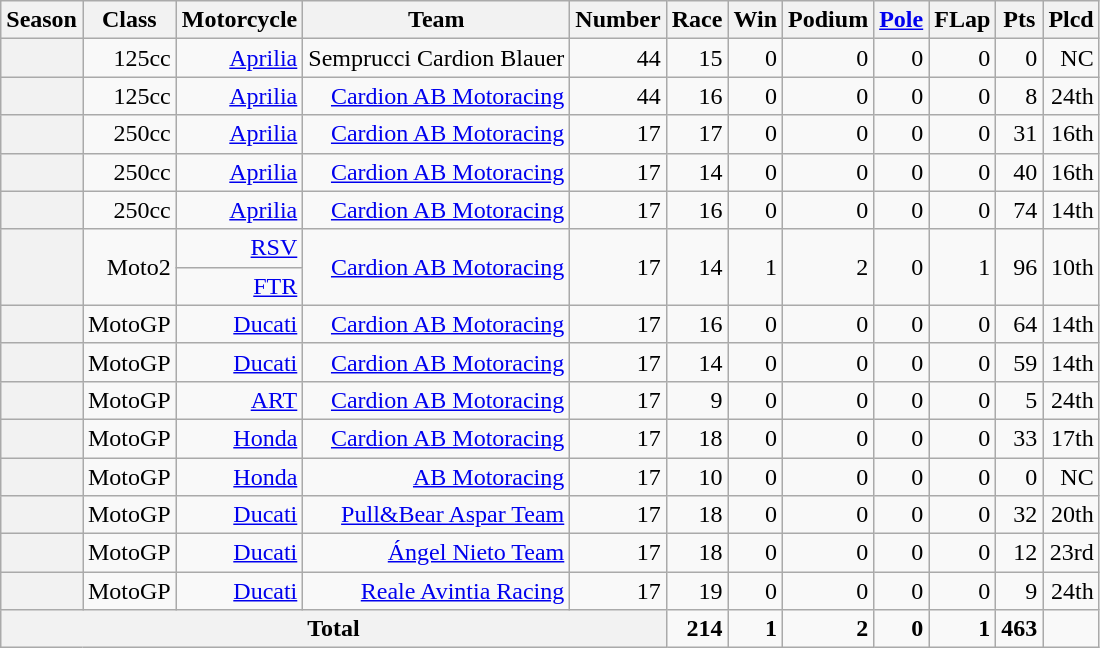<table class="wikitable">
<tr>
<th>Season</th>
<th>Class</th>
<th>Motorcycle</th>
<th>Team</th>
<th>Number</th>
<th>Race</th>
<th>Win</th>
<th>Podium</th>
<th><a href='#'>Pole</a></th>
<th>FLap</th>
<th>Pts</th>
<th>Plcd</th>
</tr>
<tr align="right">
<th></th>
<td>125cc</td>
<td><a href='#'>Aprilia</a></td>
<td>Semprucci Cardion Blauer</td>
<td>44</td>
<td>15</td>
<td>0</td>
<td>0</td>
<td>0</td>
<td>0</td>
<td>0</td>
<td>NC</td>
</tr>
<tr align="right">
<th></th>
<td>125cc</td>
<td><a href='#'>Aprilia</a></td>
<td><a href='#'>Cardion AB Motoracing</a></td>
<td>44</td>
<td>16</td>
<td>0</td>
<td>0</td>
<td>0</td>
<td>0</td>
<td>8</td>
<td>24th</td>
</tr>
<tr align="right">
<th></th>
<td>250cc</td>
<td><a href='#'>Aprilia</a></td>
<td><a href='#'>Cardion AB Motoracing</a></td>
<td>17</td>
<td>17</td>
<td>0</td>
<td>0</td>
<td>0</td>
<td>0</td>
<td>31</td>
<td>16th</td>
</tr>
<tr align="right">
<th></th>
<td>250cc</td>
<td><a href='#'>Aprilia</a></td>
<td><a href='#'>Cardion AB Motoracing</a></td>
<td>17</td>
<td>14</td>
<td>0</td>
<td>0</td>
<td>0</td>
<td>0</td>
<td>40</td>
<td>16th</td>
</tr>
<tr align="right">
<th></th>
<td>250cc</td>
<td><a href='#'>Aprilia</a></td>
<td><a href='#'>Cardion AB Motoracing</a></td>
<td>17</td>
<td>16</td>
<td>0</td>
<td>0</td>
<td>0</td>
<td>0</td>
<td>74</td>
<td>14th</td>
</tr>
<tr align="right">
<th rowspan=2></th>
<td rowspan=2>Moto2</td>
<td><a href='#'>RSV</a></td>
<td rowspan=2><a href='#'>Cardion AB Motoracing</a></td>
<td rowspan=2>17</td>
<td rowspan=2>14</td>
<td rowspan=2>1</td>
<td rowspan=2>2</td>
<td rowspan=2>0</td>
<td rowspan=2>1</td>
<td rowspan=2>96</td>
<td rowspan=2>10th</td>
</tr>
<tr align="right">
<td><a href='#'>FTR</a></td>
</tr>
<tr align="right">
<th></th>
<td>MotoGP</td>
<td><a href='#'>Ducati</a></td>
<td><a href='#'>Cardion AB Motoracing</a></td>
<td>17</td>
<td>16</td>
<td>0</td>
<td>0</td>
<td>0</td>
<td>0</td>
<td>64</td>
<td>14th</td>
</tr>
<tr align="right">
<th></th>
<td>MotoGP</td>
<td><a href='#'>Ducati</a></td>
<td><a href='#'>Cardion AB Motoracing</a></td>
<td>17</td>
<td>14</td>
<td>0</td>
<td>0</td>
<td>0</td>
<td>0</td>
<td>59</td>
<td>14th</td>
</tr>
<tr align="right">
<th></th>
<td>MotoGP</td>
<td><a href='#'>ART</a></td>
<td><a href='#'>Cardion AB Motoracing</a></td>
<td>17</td>
<td>9</td>
<td>0</td>
<td>0</td>
<td>0</td>
<td>0</td>
<td>5</td>
<td>24th</td>
</tr>
<tr align="right">
<th></th>
<td>MotoGP</td>
<td><a href='#'>Honda</a></td>
<td><a href='#'>Cardion AB Motoracing</a></td>
<td>17</td>
<td>18</td>
<td>0</td>
<td>0</td>
<td>0</td>
<td>0</td>
<td>33</td>
<td>17th</td>
</tr>
<tr align="right">
<th></th>
<td>MotoGP</td>
<td><a href='#'>Honda</a></td>
<td><a href='#'>AB Motoracing</a></td>
<td>17</td>
<td>10</td>
<td>0</td>
<td>0</td>
<td>0</td>
<td>0</td>
<td>0</td>
<td>NC</td>
</tr>
<tr align="right">
<th></th>
<td>MotoGP</td>
<td><a href='#'>Ducati</a></td>
<td><a href='#'>Pull&Bear Aspar Team</a></td>
<td>17</td>
<td>18</td>
<td>0</td>
<td>0</td>
<td>0</td>
<td>0</td>
<td>32</td>
<td>20th</td>
</tr>
<tr align="right">
<th></th>
<td>MotoGP</td>
<td><a href='#'>Ducati</a></td>
<td><a href='#'>Ángel Nieto Team</a></td>
<td>17</td>
<td>18</td>
<td>0</td>
<td>0</td>
<td>0</td>
<td>0</td>
<td>12</td>
<td>23rd</td>
</tr>
<tr align="right">
<th></th>
<td>MotoGP</td>
<td><a href='#'>Ducati</a></td>
<td><a href='#'>Reale Avintia Racing</a></td>
<td>17</td>
<td>19</td>
<td>0</td>
<td>0</td>
<td>0</td>
<td>0</td>
<td>9</td>
<td>24th</td>
</tr>
<tr align="right">
<th colspan="5">Total</th>
<td><strong>214</strong></td>
<td><strong>1</strong></td>
<td><strong>2</strong></td>
<td><strong>0</strong></td>
<td><strong>1</strong></td>
<td><strong>463</strong></td>
<td></td>
</tr>
</table>
